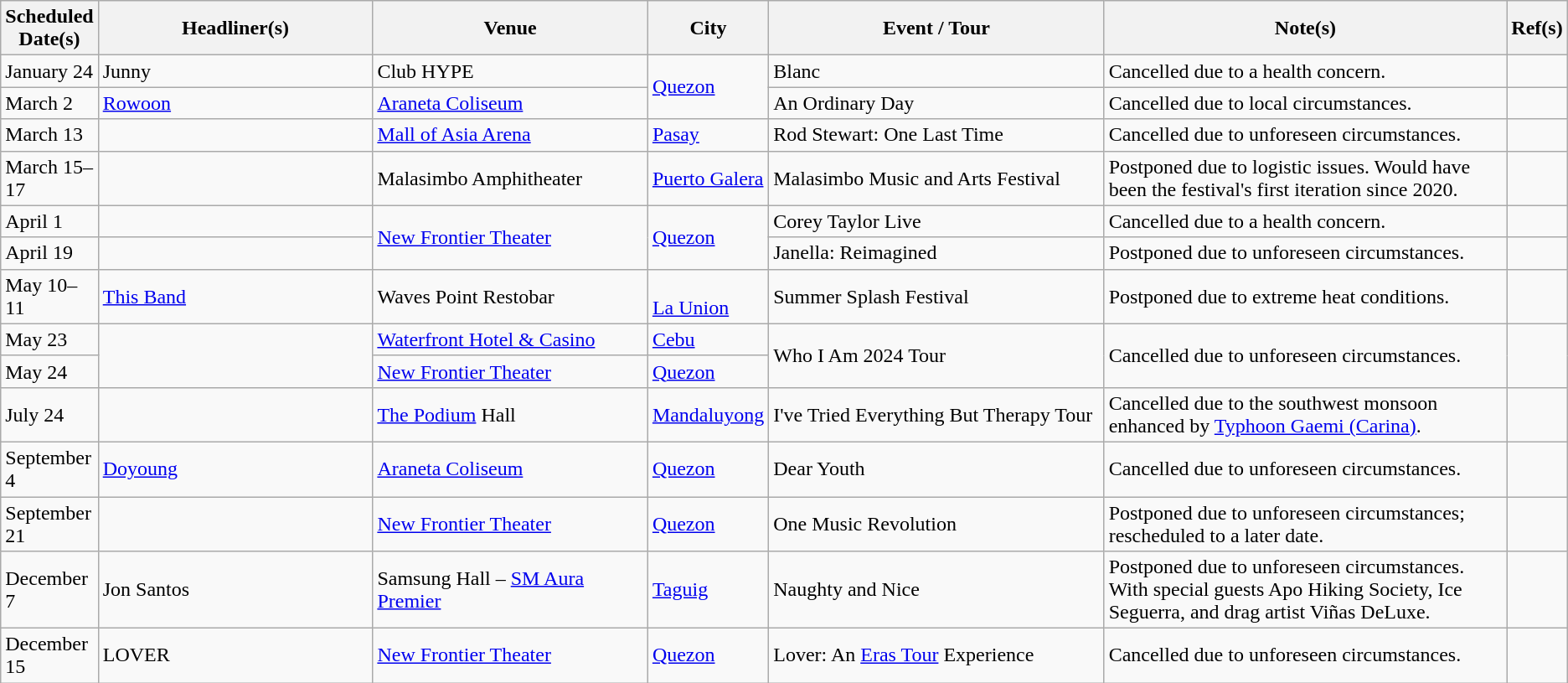<table class="wikitable sortable" style="font-size: 100%; width=100%;" style="text-align:center;">
<tr>
<th class="unsortable" style="width: 0%;" scope="col">Scheduled Date(s)</th>
<th style="width: 20%;" scope="col">Headliner(s)</th>
<th style="width: 20%;" scope="col">Venue</th>
<th style="width: 0%;" scope="col">City</th>
<th style="width: 25%;" scope="col">Event / Tour</th>
<th style="width: 30%;" scope="col">Note(s)</th>
<th class="unsortable" style="width: 1%;" scope="col">Ref(s)</th>
</tr>
<tr>
<td>January 24</td>
<td>Junny</td>
<td>Club HYPE</td>
<td rowspan="2"><a href='#'>Quezon</a></td>
<td>Blanc</td>
<td>Cancelled due to a health concern.</td>
<td></td>
</tr>
<tr>
<td>March 2</td>
<td><a href='#'>Rowoon</a></td>
<td><a href='#'>Araneta Coliseum</a></td>
<td>An Ordinary Day</td>
<td>Cancelled due to local circumstances.</td>
<td></td>
</tr>
<tr>
<td>March 13</td>
<td></td>
<td><a href='#'>Mall of Asia Arena</a></td>
<td><a href='#'>Pasay</a></td>
<td>Rod Stewart: One Last Time</td>
<td>Cancelled due to unforeseen circumstances.</td>
<td></td>
</tr>
<tr>
<td>March 15–17</td>
<td></td>
<td>Malasimbo Amphitheater</td>
<td><a href='#'>Puerto Galera</a></td>
<td>Malasimbo Music and Arts Festival</td>
<td>Postponed due to logistic issues. Would have been the festival's first iteration since 2020.</td>
<td></td>
</tr>
<tr>
<td>April 1</td>
<td></td>
<td rowspan="2"><a href='#'>New Frontier Theater</a></td>
<td rowspan="2"><a href='#'>Quezon</a></td>
<td>Corey Taylor Live</td>
<td>Cancelled due to a health concern.</td>
<td></td>
</tr>
<tr>
<td>April 19</td>
<td></td>
<td>Janella: Reimagined</td>
<td>Postponed due to unforeseen circumstances.</td>
<td></td>
</tr>
<tr>
<td>May 10–11</td>
<td><a href='#'>This Band</a></td>
<td>Waves Point Restobar</td>
<td><a href='#'><br>La Union</a></td>
<td>Summer Splash Festival</td>
<td>Postponed due to extreme heat conditions.</td>
<td></td>
</tr>
<tr>
<td>May 23</td>
<td rowspan="2"></td>
<td><a href='#'>Waterfront Hotel & Casino</a></td>
<td><a href='#'>Cebu</a></td>
<td rowspan="2">Who I Am 2024 Tour</td>
<td rowspan="2">Cancelled due to unforeseen circumstances.</td>
<td rowspan="2"></td>
</tr>
<tr>
<td>May 24</td>
<td><a href='#'>New Frontier Theater</a></td>
<td><a href='#'>Quezon</a></td>
</tr>
<tr>
<td>July 24</td>
<td></td>
<td><a href='#'>The Podium</a> Hall</td>
<td><a href='#'>Mandaluyong</a></td>
<td>I've Tried Everything But Therapy Tour</td>
<td>Cancelled due to the southwest monsoon enhanced by <a href='#'>Typhoon Gaemi (Carina)</a>.</td>
<td></td>
</tr>
<tr>
<td>September 4</td>
<td><a href='#'>Doyoung</a></td>
<td><a href='#'>Araneta Coliseum</a></td>
<td><a href='#'>Quezon</a></td>
<td>Dear Youth</td>
<td>Cancelled due to unforeseen circumstances.</td>
<td></td>
</tr>
<tr>
<td>September 21</td>
<td></td>
<td><a href='#'>New Frontier Theater</a></td>
<td><a href='#'>Quezon</a></td>
<td>One Music Revolution</td>
<td>Postponed due to unforeseen circumstances; rescheduled to a later date.</td>
<td></td>
</tr>
<tr>
<td>December 7</td>
<td>Jon Santos</td>
<td>Samsung Hall – <a href='#'>SM Aura Premier</a></td>
<td><a href='#'>Taguig</a></td>
<td>Naughty and Nice</td>
<td>Postponed due to unforeseen circumstances.<br>With special guests Apo Hiking Society, Ice Seguerra, and drag artist Viñas DeLuxe.</td>
<td></td>
</tr>
<tr>
<td>December 15</td>
<td>LOVER</td>
<td><a href='#'>New Frontier Theater</a></td>
<td><a href='#'>Quezon</a></td>
<td>Lover: An <a href='#'>Eras Tour</a> Experience</td>
<td>Cancelled due to unforeseen circumstances.</td>
<td></td>
</tr>
</table>
